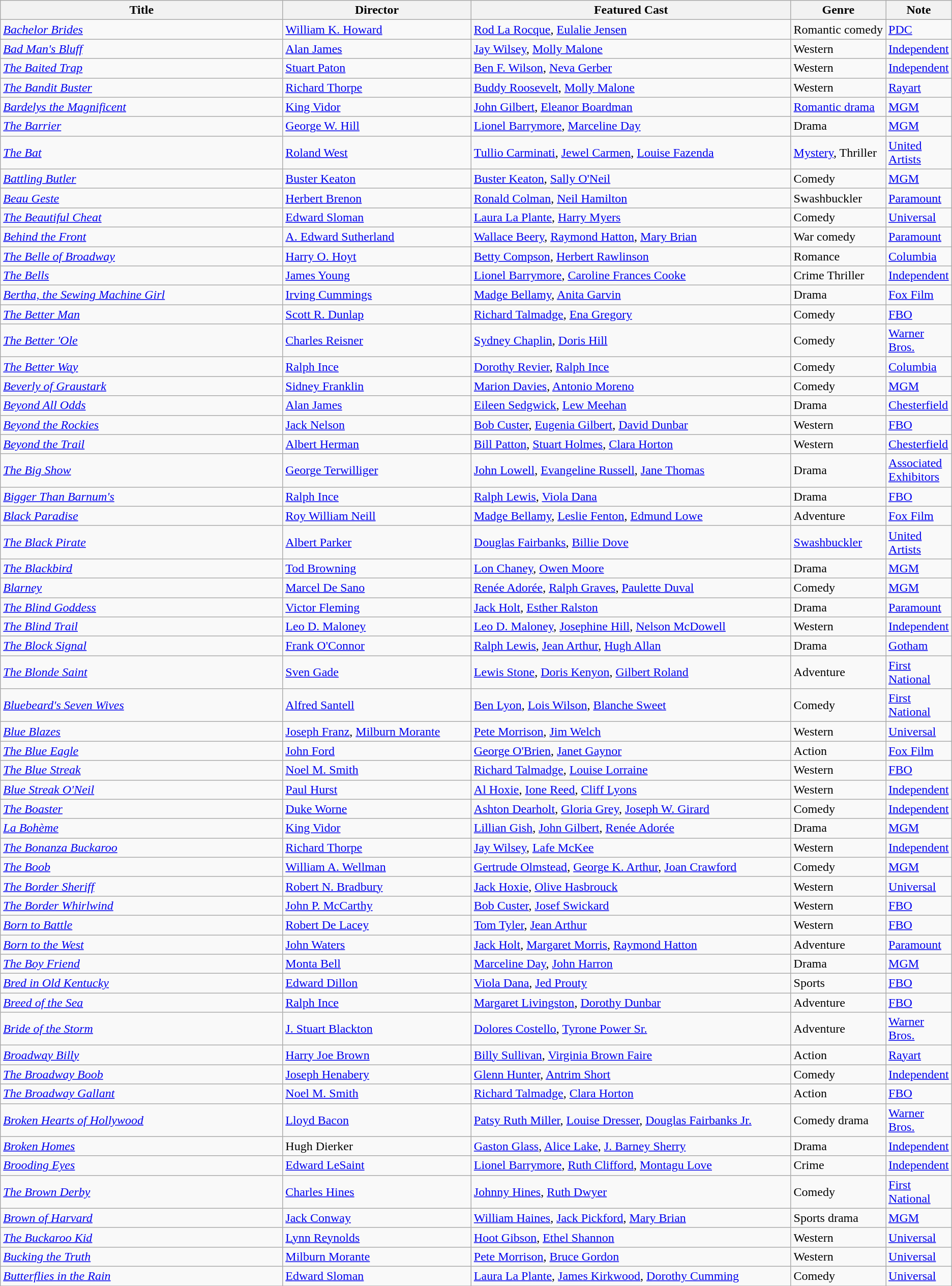<table class="wikitable">
<tr>
<th style="width:30%;">Title</th>
<th style="width:20%;">Director</th>
<th style="width:34%;">Featured Cast</th>
<th style="width:10%;">Genre</th>
<th style="width:10%;">Note</th>
</tr>
<tr>
<td><em><a href='#'>Bachelor Brides</a></em></td>
<td><a href='#'>William K. Howard</a></td>
<td><a href='#'>Rod La Rocque</a>, <a href='#'>Eulalie Jensen</a></td>
<td>Romantic comedy</td>
<td><a href='#'>PDC</a></td>
</tr>
<tr>
<td><em><a href='#'>Bad Man's Bluff</a></em></td>
<td><a href='#'>Alan James</a></td>
<td><a href='#'>Jay Wilsey</a>, <a href='#'>Molly Malone</a></td>
<td>Western</td>
<td><a href='#'>Independent</a></td>
</tr>
<tr>
<td><em><a href='#'>The Baited Trap</a></em></td>
<td><a href='#'>Stuart Paton</a></td>
<td><a href='#'>Ben F. Wilson</a>, <a href='#'>Neva Gerber</a></td>
<td>Western</td>
<td><a href='#'>Independent</a></td>
</tr>
<tr>
<td><em><a href='#'>The Bandit Buster</a></em></td>
<td><a href='#'>Richard Thorpe</a></td>
<td><a href='#'>Buddy Roosevelt</a>, <a href='#'>Molly Malone</a></td>
<td>Western</td>
<td><a href='#'>Rayart</a></td>
</tr>
<tr>
<td><em><a href='#'>Bardelys the Magnificent</a></em></td>
<td><a href='#'>King Vidor</a></td>
<td><a href='#'>John Gilbert</a>, <a href='#'>Eleanor Boardman</a></td>
<td><a href='#'>Romantic drama</a></td>
<td><a href='#'>MGM</a></td>
</tr>
<tr>
<td><em><a href='#'>The Barrier</a></em></td>
<td><a href='#'>George W. Hill</a></td>
<td><a href='#'>Lionel Barrymore</a>, <a href='#'>Marceline Day</a></td>
<td>Drama</td>
<td><a href='#'>MGM</a></td>
</tr>
<tr>
<td><em><a href='#'>The Bat</a></em></td>
<td><a href='#'>Roland West</a></td>
<td><a href='#'>Tullio Carminati</a>, <a href='#'>Jewel Carmen</a>, <a href='#'>Louise Fazenda</a></td>
<td><a href='#'>Mystery</a>, Thriller</td>
<td><a href='#'>United Artists</a></td>
</tr>
<tr>
<td><em><a href='#'>Battling Butler</a></em></td>
<td><a href='#'>Buster Keaton</a></td>
<td><a href='#'>Buster Keaton</a>, <a href='#'>Sally O'Neil</a></td>
<td>Comedy</td>
<td><a href='#'>MGM</a></td>
</tr>
<tr>
<td><em><a href='#'>Beau Geste</a></em></td>
<td><a href='#'>Herbert Brenon</a></td>
<td><a href='#'>Ronald Colman</a>, <a href='#'>Neil Hamilton</a></td>
<td>Swashbuckler</td>
<td><a href='#'>Paramount</a></td>
</tr>
<tr>
<td><em><a href='#'>The Beautiful Cheat</a></em></td>
<td><a href='#'>Edward Sloman</a></td>
<td><a href='#'>Laura La Plante</a>, <a href='#'>Harry Myers</a></td>
<td>Comedy</td>
<td><a href='#'>Universal</a></td>
</tr>
<tr>
<td><em><a href='#'>Behind the Front</a></em></td>
<td><a href='#'>A. Edward Sutherland</a></td>
<td><a href='#'>Wallace Beery</a>, <a href='#'>Raymond Hatton</a>, <a href='#'>Mary Brian</a></td>
<td>War comedy</td>
<td><a href='#'>Paramount</a></td>
</tr>
<tr>
<td><em><a href='#'>The Belle of Broadway</a></em></td>
<td><a href='#'>Harry O. Hoyt</a></td>
<td><a href='#'>Betty Compson</a>, <a href='#'>Herbert Rawlinson</a></td>
<td>Romance</td>
<td><a href='#'>Columbia</a></td>
</tr>
<tr>
<td><em><a href='#'>The Bells</a></em></td>
<td><a href='#'>James Young</a></td>
<td><a href='#'>Lionel Barrymore</a>, <a href='#'>Caroline Frances Cooke</a></td>
<td>Crime Thriller</td>
<td><a href='#'>Independent</a></td>
</tr>
<tr>
<td><em><a href='#'>Bertha, the Sewing Machine Girl</a></em></td>
<td><a href='#'>Irving Cummings</a></td>
<td><a href='#'>Madge Bellamy</a>, <a href='#'>Anita Garvin</a></td>
<td>Drama</td>
<td><a href='#'>Fox Film</a></td>
</tr>
<tr>
<td><em><a href='#'>The Better Man</a></em></td>
<td><a href='#'>Scott R. Dunlap</a></td>
<td><a href='#'>Richard Talmadge</a>, <a href='#'>Ena Gregory</a></td>
<td>Comedy</td>
<td><a href='#'>FBO</a></td>
</tr>
<tr>
<td><em><a href='#'>The Better 'Ole</a></em></td>
<td><a href='#'>Charles Reisner</a></td>
<td><a href='#'>Sydney Chaplin</a>, <a href='#'>Doris Hill</a></td>
<td>Comedy</td>
<td><a href='#'>Warner Bros.</a></td>
</tr>
<tr>
<td><em><a href='#'>The Better Way</a></em></td>
<td><a href='#'>Ralph Ince</a></td>
<td><a href='#'>Dorothy Revier</a>, <a href='#'>Ralph Ince</a></td>
<td>Comedy</td>
<td><a href='#'>Columbia</a></td>
</tr>
<tr>
<td><em><a href='#'>Beverly of Graustark</a></em></td>
<td><a href='#'>Sidney Franklin</a></td>
<td><a href='#'>Marion Davies</a>, <a href='#'>Antonio Moreno</a></td>
<td>Comedy</td>
<td><a href='#'>MGM</a></td>
</tr>
<tr>
<td><em><a href='#'>Beyond All Odds</a></em></td>
<td><a href='#'>Alan James</a></td>
<td><a href='#'>Eileen Sedgwick</a>, <a href='#'>Lew Meehan</a></td>
<td>Drama</td>
<td><a href='#'>Chesterfield</a></td>
</tr>
<tr>
<td><em><a href='#'>Beyond the Rockies</a></em></td>
<td><a href='#'>Jack Nelson</a></td>
<td><a href='#'>Bob Custer</a>, <a href='#'>Eugenia Gilbert</a>, <a href='#'>David Dunbar</a></td>
<td>Western</td>
<td><a href='#'>FBO</a></td>
</tr>
<tr>
<td><em><a href='#'>Beyond the Trail</a></em></td>
<td><a href='#'>Albert Herman</a></td>
<td><a href='#'>Bill Patton</a>, <a href='#'>Stuart Holmes</a>, <a href='#'>Clara Horton</a></td>
<td>Western</td>
<td><a href='#'>Chesterfield</a></td>
</tr>
<tr>
<td><em><a href='#'>The Big Show</a></em></td>
<td><a href='#'>George Terwilliger</a></td>
<td><a href='#'>John Lowell</a>, <a href='#'>Evangeline Russell</a>, <a href='#'>Jane Thomas</a></td>
<td>Drama</td>
<td><a href='#'>Associated Exhibitors</a></td>
</tr>
<tr>
<td><em><a href='#'>Bigger Than Barnum's</a></em></td>
<td><a href='#'>Ralph Ince</a></td>
<td><a href='#'>Ralph Lewis</a>, <a href='#'>Viola Dana</a></td>
<td>Drama</td>
<td><a href='#'>FBO</a></td>
</tr>
<tr>
<td><em><a href='#'>Black Paradise</a></em></td>
<td><a href='#'>Roy William Neill</a></td>
<td><a href='#'>Madge Bellamy</a>, <a href='#'>Leslie Fenton</a>, <a href='#'>Edmund Lowe</a></td>
<td>Adventure</td>
<td><a href='#'>Fox Film</a></td>
</tr>
<tr>
<td><em><a href='#'>The Black Pirate</a></em></td>
<td><a href='#'>Albert Parker</a></td>
<td><a href='#'>Douglas Fairbanks</a>, <a href='#'>Billie Dove</a></td>
<td><a href='#'>Swashbuckler</a></td>
<td><a href='#'>United Artists</a></td>
</tr>
<tr>
<td><em><a href='#'>The Blackbird</a></em></td>
<td><a href='#'>Tod Browning</a></td>
<td><a href='#'>Lon Chaney</a>, <a href='#'>Owen Moore</a></td>
<td>Drama</td>
<td><a href='#'>MGM</a></td>
</tr>
<tr>
<td><em><a href='#'>Blarney</a></em></td>
<td><a href='#'>Marcel De Sano</a></td>
<td><a href='#'>Renée Adorée</a>, <a href='#'>Ralph Graves</a>, <a href='#'>Paulette Duval</a></td>
<td>Comedy</td>
<td><a href='#'>MGM</a></td>
</tr>
<tr>
<td><em><a href='#'>The Blind Goddess</a></em></td>
<td><a href='#'>Victor Fleming</a></td>
<td><a href='#'>Jack Holt</a>, <a href='#'>Esther Ralston</a></td>
<td>Drama</td>
<td><a href='#'>Paramount</a></td>
</tr>
<tr>
<td><em><a href='#'>The Blind Trail</a></em></td>
<td><a href='#'>Leo D. Maloney</a></td>
<td><a href='#'>Leo D. Maloney</a>, <a href='#'>Josephine Hill</a>, <a href='#'>Nelson McDowell</a></td>
<td>Western</td>
<td><a href='#'>Independent</a></td>
</tr>
<tr>
<td><em><a href='#'>The Block Signal</a></em></td>
<td><a href='#'>Frank O'Connor</a></td>
<td><a href='#'>Ralph Lewis</a>, <a href='#'>Jean Arthur</a>, <a href='#'>Hugh Allan</a></td>
<td>Drama</td>
<td><a href='#'>Gotham</a></td>
</tr>
<tr>
<td><em><a href='#'>The Blonde Saint</a></em></td>
<td><a href='#'>Sven Gade</a></td>
<td><a href='#'>Lewis Stone</a>, <a href='#'>Doris Kenyon</a>, <a href='#'>Gilbert Roland</a></td>
<td>Adventure</td>
<td><a href='#'>First National</a></td>
</tr>
<tr>
<td><em><a href='#'>Bluebeard's Seven Wives</a></em></td>
<td><a href='#'>Alfred Santell</a></td>
<td><a href='#'>Ben Lyon</a>, <a href='#'>Lois Wilson</a>, <a href='#'>Blanche Sweet</a></td>
<td>Comedy</td>
<td><a href='#'>First National</a></td>
</tr>
<tr>
<td><em><a href='#'>Blue Blazes</a></em></td>
<td><a href='#'>Joseph Franz</a>, <a href='#'>Milburn Morante</a></td>
<td><a href='#'>Pete Morrison</a>, <a href='#'>Jim Welch</a></td>
<td>Western</td>
<td><a href='#'>Universal</a></td>
</tr>
<tr>
<td><em><a href='#'>The Blue Eagle</a></em></td>
<td><a href='#'>John Ford</a></td>
<td><a href='#'>George O'Brien</a>, <a href='#'>Janet Gaynor</a></td>
<td>Action</td>
<td><a href='#'>Fox Film</a></td>
</tr>
<tr>
<td><em><a href='#'>The Blue Streak</a></em></td>
<td><a href='#'>Noel M. Smith</a></td>
<td><a href='#'>Richard Talmadge</a>, <a href='#'>Louise Lorraine</a></td>
<td>Western</td>
<td><a href='#'>FBO</a></td>
</tr>
<tr>
<td><em><a href='#'>Blue Streak O'Neil</a></em></td>
<td><a href='#'>Paul Hurst</a></td>
<td><a href='#'>Al Hoxie</a>, <a href='#'>Ione Reed</a>, <a href='#'>Cliff Lyons</a></td>
<td>Western</td>
<td><a href='#'>Independent</a></td>
</tr>
<tr>
<td><em><a href='#'>The Boaster</a></em></td>
<td><a href='#'>Duke Worne</a></td>
<td><a href='#'>Ashton Dearholt</a>, <a href='#'>Gloria Grey</a>, <a href='#'>Joseph W. Girard</a></td>
<td>Comedy</td>
<td><a href='#'>Independent</a></td>
</tr>
<tr>
<td><em><a href='#'>La Bohème</a></em></td>
<td><a href='#'>King Vidor</a></td>
<td><a href='#'>Lillian Gish</a>, <a href='#'>John Gilbert</a>, <a href='#'>Renée Adorée</a></td>
<td>Drama</td>
<td><a href='#'>MGM</a></td>
</tr>
<tr>
<td><em><a href='#'>The Bonanza Buckaroo</a></em></td>
<td><a href='#'>Richard Thorpe</a></td>
<td><a href='#'>Jay Wilsey</a>, <a href='#'>Lafe McKee</a></td>
<td>Western</td>
<td><a href='#'>Independent</a></td>
</tr>
<tr>
<td><em><a href='#'>The Boob</a></em></td>
<td><a href='#'>William A. Wellman</a></td>
<td><a href='#'>Gertrude Olmstead</a>, <a href='#'>George K. Arthur</a>, <a href='#'>Joan Crawford</a></td>
<td>Comedy</td>
<td><a href='#'>MGM</a></td>
</tr>
<tr>
<td><em><a href='#'>The Border Sheriff</a></em></td>
<td><a href='#'>Robert N. Bradbury</a></td>
<td><a href='#'>Jack Hoxie</a>, <a href='#'>Olive Hasbrouck</a></td>
<td>Western</td>
<td><a href='#'>Universal</a></td>
</tr>
<tr>
<td><em><a href='#'>The Border Whirlwind</a></em></td>
<td><a href='#'>John P. McCarthy</a></td>
<td><a href='#'>Bob Custer</a>, <a href='#'>Josef Swickard</a></td>
<td>Western</td>
<td><a href='#'>FBO</a></td>
</tr>
<tr>
<td><em><a href='#'>Born to Battle</a></em></td>
<td><a href='#'>Robert De Lacey</a></td>
<td><a href='#'>Tom Tyler</a>, <a href='#'>Jean Arthur</a></td>
<td>Western</td>
<td><a href='#'>FBO</a></td>
</tr>
<tr>
<td><em><a href='#'>Born to the West</a></em></td>
<td><a href='#'>John Waters</a></td>
<td><a href='#'>Jack Holt</a>, <a href='#'>Margaret Morris</a>, <a href='#'>Raymond Hatton</a></td>
<td>Adventure</td>
<td><a href='#'>Paramount</a></td>
</tr>
<tr>
<td><em><a href='#'>The Boy Friend</a></em></td>
<td><a href='#'>Monta Bell</a></td>
<td><a href='#'>Marceline Day</a>, <a href='#'>John Harron</a></td>
<td>Drama</td>
<td><a href='#'>MGM</a></td>
</tr>
<tr>
<td><em><a href='#'>Bred in Old Kentucky</a></em></td>
<td><a href='#'>Edward Dillon</a></td>
<td><a href='#'>Viola Dana</a>, <a href='#'>Jed Prouty</a></td>
<td>Sports</td>
<td><a href='#'>FBO</a></td>
</tr>
<tr>
<td><em><a href='#'>Breed of the Sea</a></em></td>
<td><a href='#'>Ralph Ince</a></td>
<td><a href='#'>Margaret Livingston</a>, <a href='#'>Dorothy Dunbar</a></td>
<td>Adventure</td>
<td><a href='#'>FBO</a></td>
</tr>
<tr>
<td><em><a href='#'>Bride of the Storm</a></em></td>
<td><a href='#'>J. Stuart Blackton</a></td>
<td><a href='#'>Dolores Costello</a>, <a href='#'>Tyrone Power Sr.</a></td>
<td>Adventure</td>
<td><a href='#'>Warner Bros.</a></td>
</tr>
<tr>
<td><em><a href='#'>Broadway Billy</a></em></td>
<td><a href='#'>Harry Joe Brown</a></td>
<td><a href='#'>Billy Sullivan</a>, <a href='#'>Virginia Brown Faire</a></td>
<td>Action</td>
<td><a href='#'>Rayart</a></td>
</tr>
<tr>
<td><em><a href='#'>The Broadway Boob</a></em></td>
<td><a href='#'>Joseph Henabery</a></td>
<td><a href='#'>Glenn Hunter</a>, <a href='#'>Antrim Short</a></td>
<td>Comedy</td>
<td><a href='#'>Independent</a></td>
</tr>
<tr>
<td><em><a href='#'>The Broadway Gallant</a></em></td>
<td><a href='#'>Noel M. Smith</a></td>
<td><a href='#'>Richard Talmadge</a>, <a href='#'>Clara Horton</a></td>
<td>Action</td>
<td><a href='#'>FBO</a></td>
</tr>
<tr>
<td><em><a href='#'>Broken Hearts of Hollywood</a></em></td>
<td><a href='#'>Lloyd Bacon</a></td>
<td><a href='#'>Patsy Ruth Miller</a>, <a href='#'>Louise Dresser</a>, <a href='#'>Douglas Fairbanks Jr.</a></td>
<td>Comedy drama</td>
<td><a href='#'>Warner Bros.</a></td>
</tr>
<tr>
<td><em><a href='#'>Broken Homes</a></em></td>
<td>Hugh Dierker</td>
<td><a href='#'>Gaston Glass</a>, <a href='#'>Alice Lake</a>, <a href='#'>J. Barney Sherry</a></td>
<td>Drama</td>
<td><a href='#'>Independent</a></td>
</tr>
<tr>
<td><em><a href='#'>Brooding Eyes</a></em></td>
<td><a href='#'>Edward LeSaint</a></td>
<td><a href='#'>Lionel Barrymore</a>, <a href='#'>Ruth Clifford</a>, <a href='#'>Montagu Love</a></td>
<td>Crime</td>
<td><a href='#'>Independent</a></td>
</tr>
<tr>
<td><em><a href='#'>The Brown Derby</a></em></td>
<td><a href='#'>Charles Hines</a></td>
<td><a href='#'>Johnny Hines</a>, <a href='#'>Ruth Dwyer</a></td>
<td>Comedy</td>
<td><a href='#'>First National</a></td>
</tr>
<tr>
<td><em><a href='#'>Brown of Harvard</a></em></td>
<td><a href='#'>Jack Conway</a></td>
<td><a href='#'>William Haines</a>, <a href='#'>Jack Pickford</a>, <a href='#'>Mary Brian</a></td>
<td>Sports drama</td>
<td><a href='#'>MGM</a></td>
</tr>
<tr>
<td><em><a href='#'>The Buckaroo Kid</a></em></td>
<td><a href='#'>Lynn Reynolds</a></td>
<td><a href='#'>Hoot Gibson</a>, <a href='#'>Ethel Shannon</a></td>
<td>Western</td>
<td><a href='#'>Universal</a></td>
</tr>
<tr>
<td><em><a href='#'>Bucking the Truth</a></em></td>
<td><a href='#'>Milburn Morante</a></td>
<td><a href='#'>Pete Morrison</a>, <a href='#'>Bruce Gordon</a></td>
<td>Western</td>
<td><a href='#'>Universal</a></td>
</tr>
<tr>
<td><em><a href='#'>Butterflies in the Rain</a></em></td>
<td><a href='#'>Edward Sloman</a></td>
<td><a href='#'>Laura La Plante</a>, <a href='#'>James Kirkwood</a>, <a href='#'>Dorothy Cumming</a></td>
<td>Comedy</td>
<td><a href='#'>Universal</a></td>
</tr>
<tr>
</tr>
</table>
